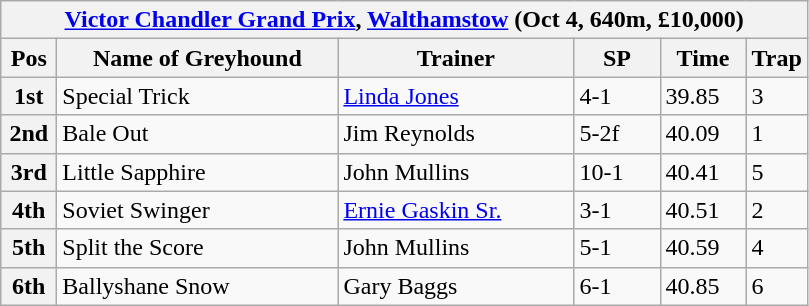<table class="wikitable">
<tr>
<th colspan="6"><a href='#'>Victor Chandler Grand Prix</a>, <a href='#'>Walthamstow</a> (Oct 4, 640m, £10,000)</th>
</tr>
<tr>
<th width=30>Pos</th>
<th width=180>Name of Greyhound</th>
<th width=150>Trainer</th>
<th width=50>SP</th>
<th width=50>Time</th>
<th width=30>Trap</th>
</tr>
<tr>
<th>1st</th>
<td>Special Trick</td>
<td><a href='#'>Linda Jones</a></td>
<td>4-1</td>
<td>39.85</td>
<td>3</td>
</tr>
<tr>
<th>2nd</th>
<td>Bale Out</td>
<td>Jim Reynolds</td>
<td>5-2f</td>
<td>40.09</td>
<td>1</td>
</tr>
<tr>
<th>3rd</th>
<td>Little Sapphire</td>
<td>John Mullins</td>
<td>10-1</td>
<td>40.41</td>
<td>5</td>
</tr>
<tr>
<th>4th</th>
<td>Soviet Swinger</td>
<td><a href='#'>Ernie Gaskin Sr.</a></td>
<td>3-1</td>
<td>40.51</td>
<td>2</td>
</tr>
<tr>
<th>5th</th>
<td>Split the Score</td>
<td>John Mullins</td>
<td>5-1</td>
<td>40.59</td>
<td>4</td>
</tr>
<tr>
<th>6th</th>
<td>Ballyshane Snow</td>
<td>Gary Baggs</td>
<td>6-1</td>
<td>40.85</td>
<td>6</td>
</tr>
</table>
